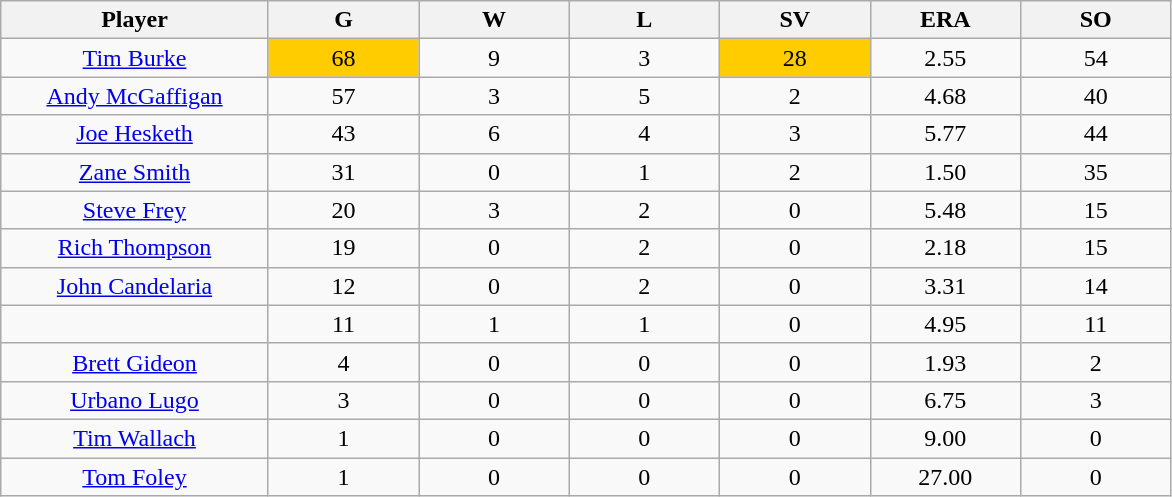<table class="wikitable sortable">
<tr>
<th bgcolor="#DDDDFF" width="16%">Player</th>
<th bgcolor="#DDDDFF" width="9%">G</th>
<th bgcolor="#DDDDFF" width="9%">W</th>
<th bgcolor="#DDDDFF" width="9%">L</th>
<th bgcolor="#DDDDFF" width="9%">SV</th>
<th bgcolor="#DDDDFF" width="9%">ERA</th>
<th bgcolor="#DDDDFF" width="9%">SO</th>
</tr>
<tr align="center">
<td><a href='#'>Tim Burke</a></td>
<td bgcolor="#FFCC00">68</td>
<td>9</td>
<td>3</td>
<td bgcolor=#FFCC00>28</td>
<td>2.55</td>
<td>54</td>
</tr>
<tr align="center">
<td><a href='#'>Andy McGaffigan</a></td>
<td>57</td>
<td>3</td>
<td>5</td>
<td>2</td>
<td>4.68</td>
<td>40</td>
</tr>
<tr align="center">
<td><a href='#'>Joe Hesketh</a></td>
<td>43</td>
<td>6</td>
<td>4</td>
<td>3</td>
<td>5.77</td>
<td>44</td>
</tr>
<tr align="center">
<td><a href='#'>Zane Smith</a></td>
<td>31</td>
<td>0</td>
<td>1</td>
<td>2</td>
<td>1.50</td>
<td>35</td>
</tr>
<tr align="center">
<td><a href='#'>Steve Frey</a></td>
<td>20</td>
<td>3</td>
<td>2</td>
<td>0</td>
<td>5.48</td>
<td>15</td>
</tr>
<tr align="center">
<td><a href='#'>Rich Thompson</a></td>
<td>19</td>
<td>0</td>
<td>2</td>
<td>0</td>
<td>2.18</td>
<td>15</td>
</tr>
<tr align="center">
<td><a href='#'>John Candelaria</a></td>
<td>12</td>
<td>0</td>
<td>2</td>
<td>0</td>
<td>3.31</td>
<td>14</td>
</tr>
<tr align="center">
<td></td>
<td>11</td>
<td>1</td>
<td>1</td>
<td>0</td>
<td>4.95</td>
<td>11</td>
</tr>
<tr align="center">
<td><a href='#'>Brett Gideon</a></td>
<td>4</td>
<td>0</td>
<td>0</td>
<td>0</td>
<td>1.93</td>
<td>2</td>
</tr>
<tr align="center">
<td><a href='#'>Urbano Lugo</a></td>
<td>3</td>
<td>0</td>
<td>0</td>
<td>0</td>
<td>6.75</td>
<td>3</td>
</tr>
<tr align="center">
<td><a href='#'>Tim Wallach</a></td>
<td>1</td>
<td>0</td>
<td>0</td>
<td>0</td>
<td>9.00</td>
<td>0</td>
</tr>
<tr align="center">
<td><a href='#'>Tom Foley</a></td>
<td>1</td>
<td>0</td>
<td>0</td>
<td>0</td>
<td>27.00</td>
<td>0</td>
</tr>
</table>
